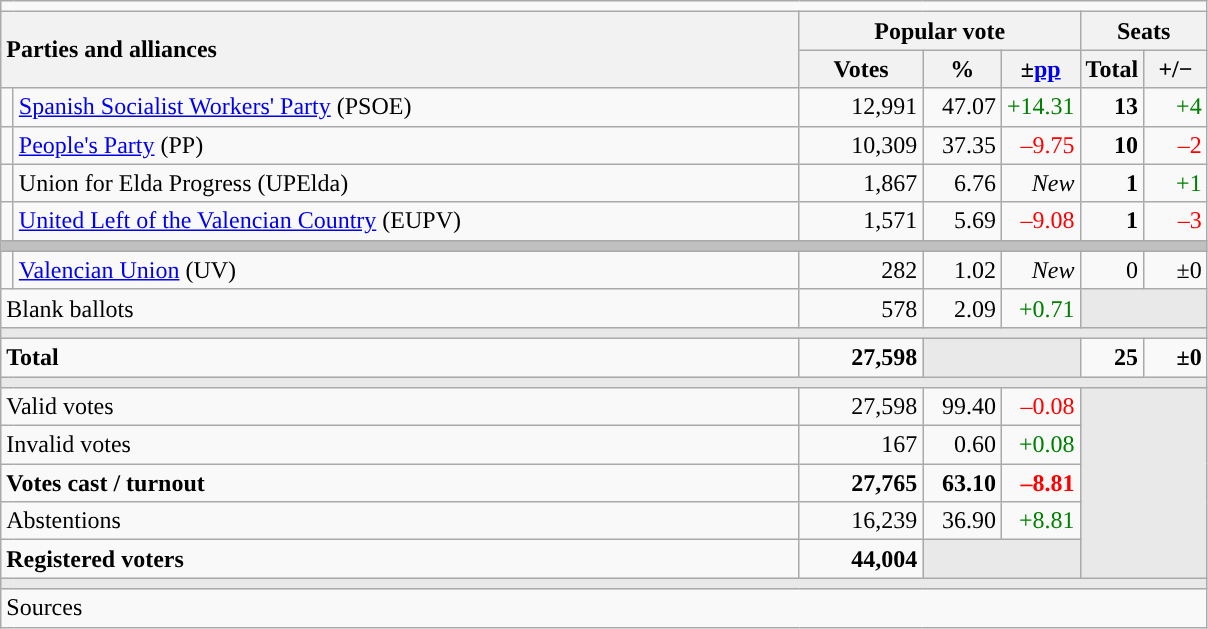<table class="wikitable" style="text-align:right;">
<tr>
<td colspan="7"></td>
</tr>
<tr>
<th style="text-align:left;" rowspan="2" colspan="2" width="525">Parties and alliances</th>
<th colspan="3">Popular vote</th>
<th colspan="2">Seats</th>
</tr>
<tr>
<th width="75">Votes</th>
<th width="45">%</th>
<th width="45">±<a href='#'>pp</a></th>
<th width="35">Total</th>
<th width="35">+/−</th>
</tr>
<tr>
<td width="1" style="color:inherit;background:"></td>
<td align="left"><a href='#'>Spanish Socialist Workers' Party</a> (PSOE)</td>
<td>12,991</td>
<td>47.07</td>
<td style="color:green;">+14.31</td>
<td><strong>13</strong></td>
<td style="color:green;">+4</td>
</tr>
<tr>
<td style="color:inherit;background:"></td>
<td align="left"><a href='#'>People's Party</a> (PP)</td>
<td>10,309</td>
<td>37.35</td>
<td style="color:red;">–9.75</td>
<td><strong>10</strong></td>
<td style="color:red;">–2</td>
</tr>
<tr>
<td style="color:inherit;background:"></td>
<td align="left">Union for Elda Progress (UPElda)</td>
<td>1,867</td>
<td>6.76</td>
<td><em>New</em></td>
<td><strong>1</strong></td>
<td style="color:green;">+1</td>
</tr>
<tr>
<td style="color:inherit;background:"></td>
<td align="left"><a href='#'>United Left of the Valencian Country</a> (EUPV)</td>
<td>1,571</td>
<td>5.69</td>
<td style="color:red;">–9.08</td>
<td><strong>1</strong></td>
<td style="color:red;">–3</td>
</tr>
<tr>
<td colspan="7" bgcolor="#C0C0C0"></td>
</tr>
<tr>
<td style="color:inherit;background:"></td>
<td align="left"><a href='#'>Valencian Union</a> (UV)</td>
<td>282</td>
<td>1.02</td>
<td><em>New</em></td>
<td>0</td>
<td>±0</td>
</tr>
<tr>
<td align="left" colspan="2">Blank ballots</td>
<td>578</td>
<td>2.09</td>
<td style="color:green;">+0.71</td>
<td bgcolor="#E9E9E9" colspan="2"></td>
</tr>
<tr>
<td colspan="7" bgcolor="#E9E9E9"></td>
</tr>
<tr style="font-weight:bold;">
<td align="left" colspan="2">Total</td>
<td>27,598</td>
<td bgcolor="#E9E9E9" colspan="2"></td>
<td>25</td>
<td>±0</td>
</tr>
<tr>
<td colspan="7" bgcolor="#E9E9E9"></td>
</tr>
<tr>
<td align="left" colspan="2">Valid votes</td>
<td>27,598</td>
<td>99.40</td>
<td style="color:red;">–0.08</td>
<td bgcolor="#E9E9E9" colspan="2" rowspan="5"></td>
</tr>
<tr>
<td align="left" colspan="2">Invalid votes</td>
<td>167</td>
<td>0.60</td>
<td style="color:green;">+0.08</td>
</tr>
<tr style="font-weight:bold;">
<td align="left" colspan="2">Votes cast / turnout</td>
<td>27,765</td>
<td>63.10</td>
<td style="color:red;">–8.81</td>
</tr>
<tr>
<td align="left" colspan="2">Abstentions</td>
<td>16,239</td>
<td>36.90</td>
<td style="color:green;">+8.81</td>
</tr>
<tr style="font-weight:bold;">
<td align="left" colspan="2">Registered voters</td>
<td>44,004</td>
<td bgcolor="#E9E9E9" colspan="2"></td>
</tr>
<tr>
<td colspan="7" bgcolor="#E9E9E9"></td>
</tr>
<tr>
<td align="left" colspan="7">Sources</td>
</tr>
</table>
